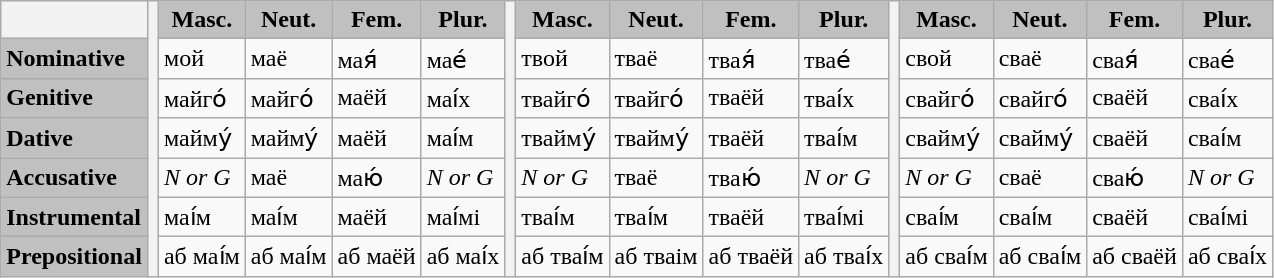<table class="wikitable">
<tr>
<th></th>
<th rowspan="7"></th>
<th style="background:#C0C0C0">Masc.</th>
<th style="background:#C0C0C0">Neut.</th>
<th style="background:#C0C0C0">Fem.</th>
<th style="background:#C0C0C0">Plur.</th>
<th rowspan="7"></th>
<th style="background:#C0C0C0">Masc.</th>
<th style="background:#C0C0C0">Neut.</th>
<th style="background:#C0C0C0">Fem.</th>
<th style="background:#C0C0C0">Plur.</th>
<th rowspan="7"></th>
<th style="background:#C0C0C0">Masc.</th>
<th style="background:#C0C0C0">Neut.</th>
<th style="background:#C0C0C0">Fem.</th>
<th style="background:#C0C0C0">Plur.</th>
</tr>
<tr>
<td style="background:#C0C0C0"><strong>Nominative</strong></td>
<td>мой</td>
<td>маё</td>
<td>мая́</td>
<td>мае́</td>
<td>твой</td>
<td>тваё</td>
<td>твая́</td>
<td>твае́</td>
<td>свой</td>
<td>сваё</td>
<td>свая́</td>
<td>свае́</td>
</tr>
<tr>
<td style="background:#C0C0C0"><strong>Genitive</strong></td>
<td>майго́</td>
<td>майго́</td>
<td>маёй</td>
<td>маі́х</td>
<td>твайго́</td>
<td>твайго́</td>
<td>тваёй</td>
<td>тваі́х</td>
<td>свайго́</td>
<td>свайго́</td>
<td>сваёй</td>
<td>сваі́х</td>
</tr>
<tr>
<td style="background:#C0C0C0"><strong>Dative</strong></td>
<td>майму́</td>
<td>майму́</td>
<td>маёй</td>
<td>маі́м</td>
<td>твайму́</td>
<td>твайму́</td>
<td>тваёй</td>
<td>тваі́м</td>
<td>свайму́</td>
<td>свайму́</td>
<td>сваёй</td>
<td>сваі́м</td>
</tr>
<tr>
<td style="background:#C0C0C0"><strong>Accusative</strong></td>
<td><em>N or G</em></td>
<td>маё</td>
<td>маю́</td>
<td><em>N or G</em></td>
<td><em>N or G</em></td>
<td>тваё</td>
<td>тваю́</td>
<td><em>N or G</em></td>
<td><em>N or G</em></td>
<td>сваё</td>
<td>сваю́</td>
<td><em>N or G</em></td>
</tr>
<tr>
<td style="background:#C0C0C0"><strong>Instrumental</strong></td>
<td>маі́м</td>
<td>маі́м</td>
<td>маёй</td>
<td>маі́мі</td>
<td>тваі́м</td>
<td>тваі́м</td>
<td>тваёй</td>
<td>тваі́мі</td>
<td>сваі́м</td>
<td>сваі́м</td>
<td>сваёй</td>
<td>сваі́мі</td>
</tr>
<tr>
<td style="background:#C0C0C0"><strong>Prepositional</strong></td>
<td>аб маі́м</td>
<td>аб маі́м</td>
<td>аб маёй</td>
<td>аб маі́х</td>
<td>аб тваі́м</td>
<td>аб тваім</td>
<td>аб тваёй</td>
<td>аб тваі́х</td>
<td>аб сваі́м</td>
<td>аб сваі́м</td>
<td>аб сваёй</td>
<td>аб сваі́х</td>
</tr>
</table>
